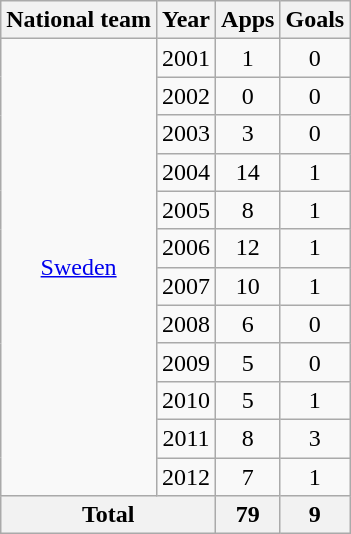<table class="wikitable" style="text-align:center">
<tr>
<th>National team</th>
<th>Year</th>
<th>Apps</th>
<th>Goals</th>
</tr>
<tr>
<td rowspan="12"><a href='#'>Sweden</a></td>
<td>2001</td>
<td>1</td>
<td>0</td>
</tr>
<tr>
<td>2002</td>
<td>0</td>
<td>0</td>
</tr>
<tr>
<td>2003</td>
<td>3</td>
<td>0</td>
</tr>
<tr>
<td>2004</td>
<td>14</td>
<td>1</td>
</tr>
<tr>
<td>2005</td>
<td>8</td>
<td>1</td>
</tr>
<tr>
<td>2006</td>
<td>12</td>
<td>1</td>
</tr>
<tr>
<td>2007</td>
<td>10</td>
<td>1</td>
</tr>
<tr>
<td>2008</td>
<td>6</td>
<td>0</td>
</tr>
<tr>
<td>2009</td>
<td>5</td>
<td>0</td>
</tr>
<tr>
<td>2010</td>
<td>5</td>
<td>1</td>
</tr>
<tr>
<td>2011</td>
<td>8</td>
<td>3</td>
</tr>
<tr>
<td>2012</td>
<td>7</td>
<td>1</td>
</tr>
<tr>
<th colspan="2">Total</th>
<th>79</th>
<th>9</th>
</tr>
</table>
